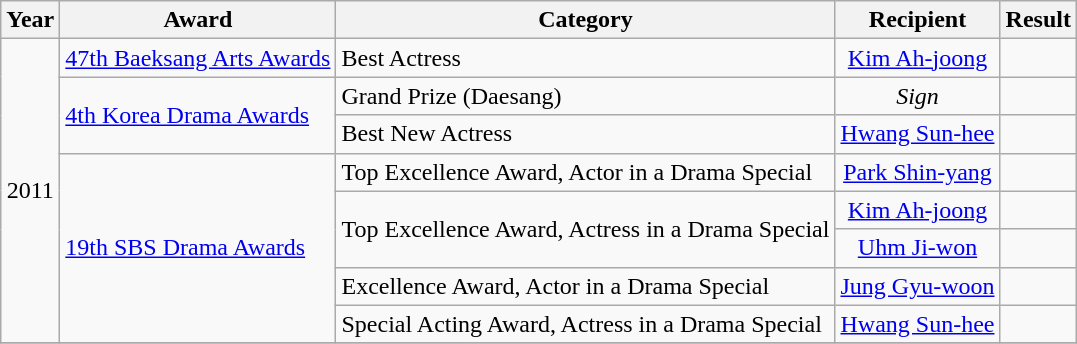<table class="wikitable">
<tr>
<th>Year</th>
<th>Award</th>
<th>Category</th>
<th>Recipient</th>
<th>Result</th>
</tr>
<tr>
<td rowspan="8" style="text-align:center;">2011</td>
<td><a href='#'>47th Baeksang Arts Awards</a></td>
<td>Best Actress</td>
<td style="text-align:center;"><a href='#'>Kim Ah-joong</a></td>
<td></td>
</tr>
<tr>
<td rowspan="2"><a href='#'>4th Korea Drama Awards</a></td>
<td>Grand Prize (Daesang)</td>
<td style="text-align:center;"><em>Sign</em></td>
<td></td>
</tr>
<tr>
<td>Best New Actress</td>
<td style="text-align:center;"><a href='#'>Hwang Sun-hee</a></td>
<td></td>
</tr>
<tr>
<td rowspan="5"><a href='#'>19th SBS Drama Awards</a></td>
<td>Top Excellence Award, Actor in a Drama Special</td>
<td style="text-align:center;"><a href='#'>Park Shin-yang</a></td>
<td></td>
</tr>
<tr>
<td rowspan="2">Top Excellence Award, Actress in a Drama Special</td>
<td style="text-align:center;"><a href='#'>Kim Ah-joong</a></td>
<td></td>
</tr>
<tr>
<td style="text-align:center;"><a href='#'>Uhm Ji-won</a></td>
<td></td>
</tr>
<tr>
<td>Excellence Award, Actor in a Drama Special</td>
<td style="text-align:center;"><a href='#'>Jung Gyu-woon</a></td>
<td></td>
</tr>
<tr>
<td>Special Acting Award, Actress in a Drama Special</td>
<td style="text-align:center;"><a href='#'>Hwang Sun-hee</a></td>
<td></td>
</tr>
<tr>
</tr>
</table>
